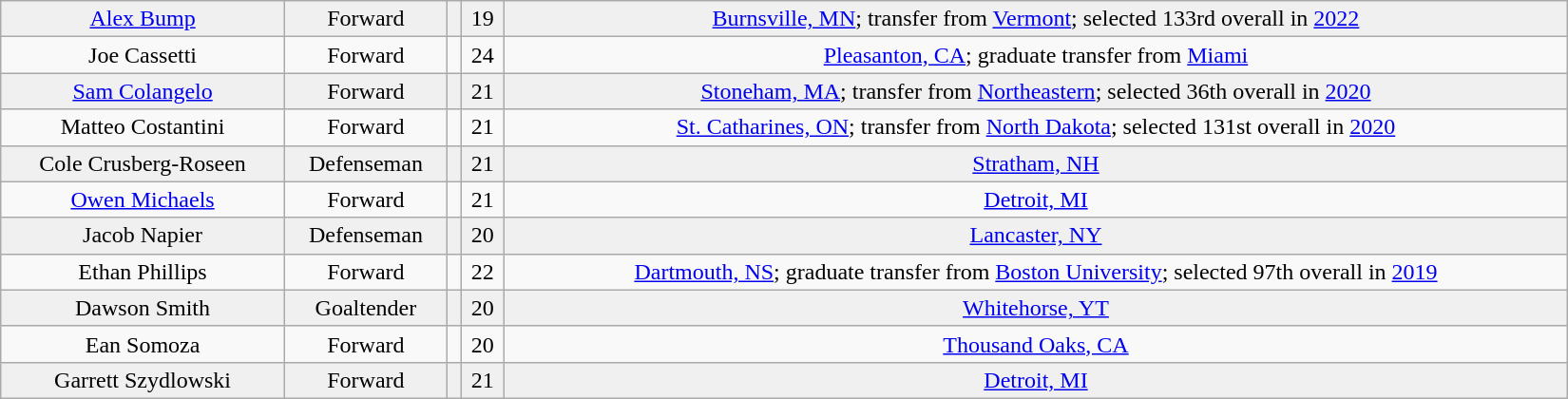<table class="wikitable" width="1100">
<tr align="center" bgcolor="f0f0f0">
<td><a href='#'>Alex Bump</a></td>
<td>Forward</td>
<td></td>
<td>19</td>
<td><a href='#'>Burnsville, MN</a>; transfer from <a href='#'>Vermont</a>; selected 133rd overall in <a href='#'>2022</a></td>
</tr>
<tr align="center" bgcolor="">
<td>Joe Cassetti</td>
<td>Forward</td>
<td></td>
<td>24</td>
<td><a href='#'>Pleasanton, CA</a>; graduate transfer from <a href='#'>Miami</a></td>
</tr>
<tr align="center" bgcolor="f0f0f0">
<td><a href='#'>Sam Colangelo</a></td>
<td>Forward</td>
<td></td>
<td>21</td>
<td><a href='#'>Stoneham, MA</a>; transfer from <a href='#'>Northeastern</a>; selected 36th overall in <a href='#'>2020</a></td>
</tr>
<tr align="center" bgcolor="">
<td>Matteo Costantini</td>
<td>Forward</td>
<td></td>
<td>21</td>
<td><a href='#'>St. Catharines, ON</a>; transfer from <a href='#'>North Dakota</a>; selected 131st overall in <a href='#'>2020</a></td>
</tr>
<tr align="center" bgcolor="f0f0f0">
<td>Cole Crusberg-Roseen</td>
<td>Defenseman</td>
<td></td>
<td>21</td>
<td><a href='#'>Stratham, NH</a></td>
</tr>
<tr align="center" bgcolor="">
<td><a href='#'>Owen Michaels</a></td>
<td>Forward</td>
<td></td>
<td>21</td>
<td><a href='#'>Detroit, MI</a></td>
</tr>
<tr align="center" bgcolor="f0f0f0">
<td>Jacob Napier</td>
<td>Defenseman</td>
<td></td>
<td>20</td>
<td><a href='#'>Lancaster, NY</a></td>
</tr>
<tr align="center" bgcolor="">
<td>Ethan Phillips</td>
<td>Forward</td>
<td></td>
<td>22</td>
<td><a href='#'>Dartmouth, NS</a>; graduate transfer from <a href='#'>Boston University</a>; selected 97th overall in <a href='#'>2019</a></td>
</tr>
<tr align="center" bgcolor="f0f0f0">
<td>Dawson Smith</td>
<td>Goaltender</td>
<td></td>
<td>20</td>
<td><a href='#'>Whitehorse, YT</a></td>
</tr>
<tr align="center" bgcolor="">
<td>Ean Somoza</td>
<td>Forward</td>
<td></td>
<td>20</td>
<td><a href='#'>Thousand Oaks, CA</a></td>
</tr>
<tr align="center" bgcolor="f0f0f0">
<td>Garrett Szydlowski</td>
<td>Forward</td>
<td></td>
<td>21</td>
<td><a href='#'>Detroit, MI</a></td>
</tr>
</table>
